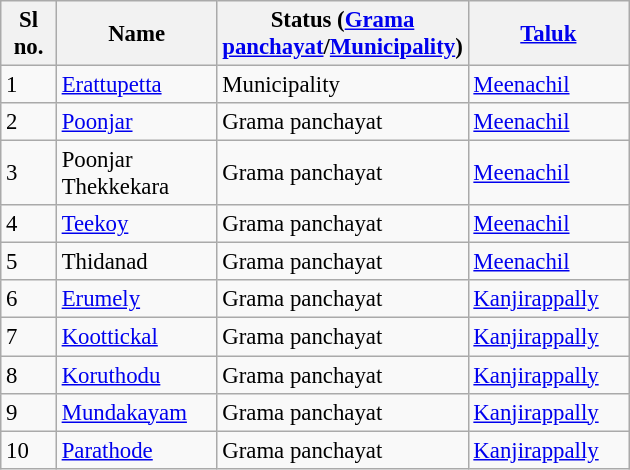<table class="wikitable sortable" style="font-size: 95%;">
<tr>
<th width="30px">Sl no.</th>
<th width="100px">Name</th>
<th width="130px">Status (<a href='#'>Grama panchayat</a>/<a href='#'>Municipality</a>)</th>
<th width="100px"><a href='#'>Taluk</a></th>
</tr>
<tr>
<td>1</td>
<td><a href='#'>Erattupetta</a></td>
<td>Municipality</td>
<td><a href='#'>Meenachil</a></td>
</tr>
<tr>
<td>2</td>
<td><a href='#'>Poonjar</a></td>
<td>Grama panchayat</td>
<td><a href='#'>Meenachil</a></td>
</tr>
<tr>
<td>3</td>
<td>Poonjar Thekkekara</td>
<td>Grama panchayat</td>
<td><a href='#'>Meenachil</a></td>
</tr>
<tr>
<td>4</td>
<td><a href='#'>Teekoy</a></td>
<td>Grama panchayat</td>
<td><a href='#'>Meenachil</a></td>
</tr>
<tr>
<td>5</td>
<td>Thidanad</td>
<td>Grama panchayat</td>
<td><a href='#'>Meenachil</a></td>
</tr>
<tr>
<td>6</td>
<td><a href='#'>Erumely</a></td>
<td>Grama panchayat</td>
<td><a href='#'>Kanjirappally</a></td>
</tr>
<tr>
<td>7</td>
<td><a href='#'>Koottickal</a></td>
<td>Grama panchayat</td>
<td><a href='#'>Kanjirappally</a></td>
</tr>
<tr>
<td>8</td>
<td><a href='#'>Koruthodu</a></td>
<td>Grama panchayat</td>
<td><a href='#'>Kanjirappally</a></td>
</tr>
<tr>
<td>9</td>
<td><a href='#'>Mundakayam</a></td>
<td>Grama panchayat</td>
<td><a href='#'>Kanjirappally</a></td>
</tr>
<tr>
<td>10</td>
<td><a href='#'>Parathode</a></td>
<td>Grama panchayat</td>
<td><a href='#'>Kanjirappally</a></td>
</tr>
</table>
